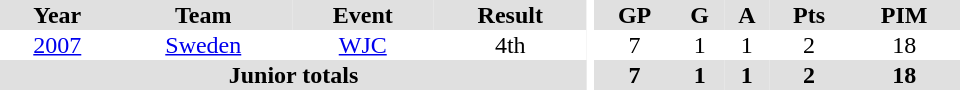<table border="0" cellpadding="1" cellspacing="0" ID="Table3" style="text-align:center; width:40em">
<tr ALIGN="center" bgcolor="#e0e0e0">
<th>Year</th>
<th>Team</th>
<th>Event</th>
<th>Result</th>
<th rowspan="99" bgcolor="#ffffff"></th>
<th>GP</th>
<th>G</th>
<th>A</th>
<th>Pts</th>
<th>PIM</th>
</tr>
<tr>
<td><a href='#'>2007</a></td>
<td><a href='#'>Sweden</a></td>
<td><a href='#'>WJC</a></td>
<td>4th</td>
<td>7</td>
<td>1</td>
<td>1</td>
<td>2</td>
<td>18</td>
</tr>
<tr bgcolor="#e0e0e0">
<th colspan=4>Junior totals</th>
<th>7</th>
<th>1</th>
<th>1</th>
<th>2</th>
<th>18</th>
</tr>
</table>
